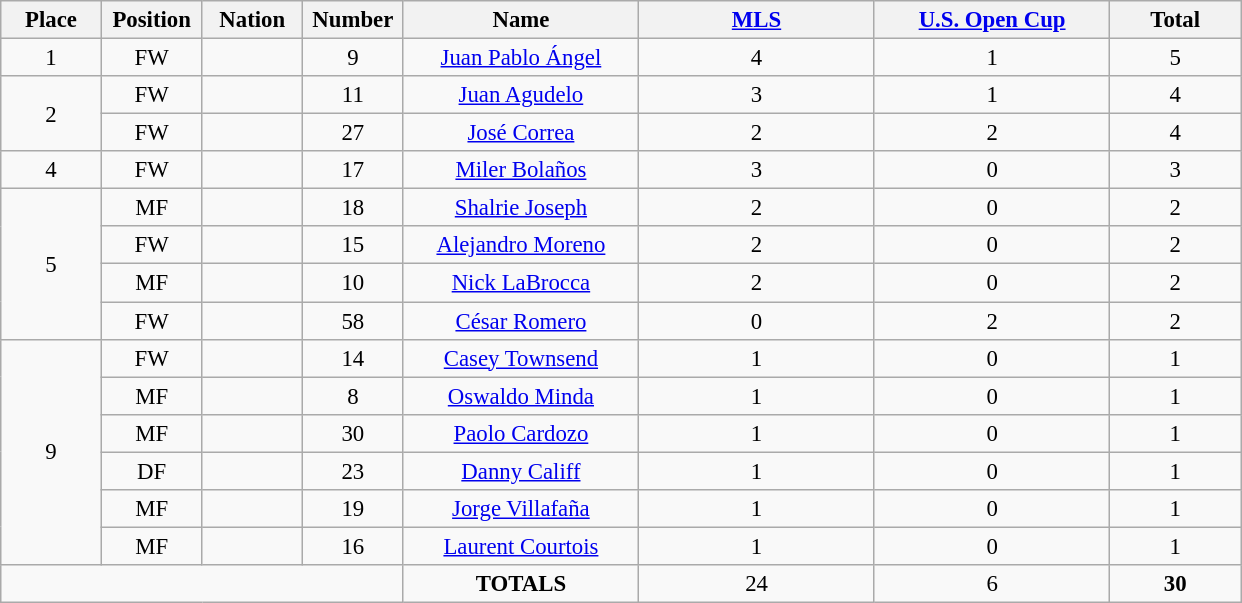<table class="wikitable" style="font-size: 95%; text-align: center;">
<tr>
<th width=60>Place</th>
<th width=60>Position</th>
<th width=60>Nation</th>
<th width=60>Number</th>
<th width=150>Name</th>
<th width=150><a href='#'>MLS</a></th>
<th width=150><a href='#'>U.S. Open Cup</a></th>
<th width=80>Total</th>
</tr>
<tr>
<td>1</td>
<td>FW</td>
<td></td>
<td>9</td>
<td><a href='#'>Juan Pablo Ángel</a></td>
<td>4</td>
<td>1</td>
<td>5</td>
</tr>
<tr>
<td rowspan="2">2</td>
<td>FW</td>
<td></td>
<td>11</td>
<td><a href='#'>Juan Agudelo</a></td>
<td>3</td>
<td>1</td>
<td>4</td>
</tr>
<tr>
<td>FW</td>
<td></td>
<td>27</td>
<td><a href='#'>José Correa</a></td>
<td>2</td>
<td>2</td>
<td>4</td>
</tr>
<tr>
<td>4</td>
<td>FW</td>
<td></td>
<td>17</td>
<td><a href='#'>Miler Bolaños</a></td>
<td>3</td>
<td>0</td>
<td>3</td>
</tr>
<tr>
<td rowspan="4">5</td>
<td>MF</td>
<td></td>
<td>18</td>
<td><a href='#'>Shalrie Joseph</a></td>
<td>2</td>
<td>0</td>
<td>2</td>
</tr>
<tr>
<td>FW</td>
<td></td>
<td>15</td>
<td><a href='#'>Alejandro Moreno</a></td>
<td>2</td>
<td>0</td>
<td>2</td>
</tr>
<tr>
<td>MF</td>
<td></td>
<td>10</td>
<td><a href='#'>Nick LaBrocca</a></td>
<td>2</td>
<td>0</td>
<td>2</td>
</tr>
<tr>
<td>FW</td>
<td></td>
<td>58</td>
<td><a href='#'>César Romero</a></td>
<td>0</td>
<td>2</td>
<td>2</td>
</tr>
<tr>
<td rowspan="6">9</td>
<td>FW</td>
<td></td>
<td>14</td>
<td><a href='#'>Casey Townsend</a></td>
<td>1</td>
<td>0</td>
<td>1</td>
</tr>
<tr>
<td>MF</td>
<td></td>
<td>8</td>
<td><a href='#'>Oswaldo Minda</a></td>
<td>1</td>
<td>0</td>
<td>1</td>
</tr>
<tr>
<td>MF</td>
<td></td>
<td>30</td>
<td><a href='#'>Paolo Cardozo</a></td>
<td>1</td>
<td>0</td>
<td>1</td>
</tr>
<tr>
<td>DF</td>
<td></td>
<td>23</td>
<td><a href='#'>Danny Califf</a></td>
<td>1</td>
<td>0</td>
<td>1</td>
</tr>
<tr>
<td>MF</td>
<td></td>
<td>19</td>
<td><a href='#'>Jorge Villafaña</a></td>
<td>1</td>
<td>0</td>
<td>1</td>
</tr>
<tr>
<td>MF</td>
<td></td>
<td>16</td>
<td><a href='#'>Laurent Courtois</a></td>
<td>1</td>
<td>0</td>
<td>1</td>
</tr>
<tr>
<td colspan="4"></td>
<td><strong>TOTALS</strong></td>
<td>24</td>
<td>6</td>
<td><strong>30</strong></td>
</tr>
</table>
